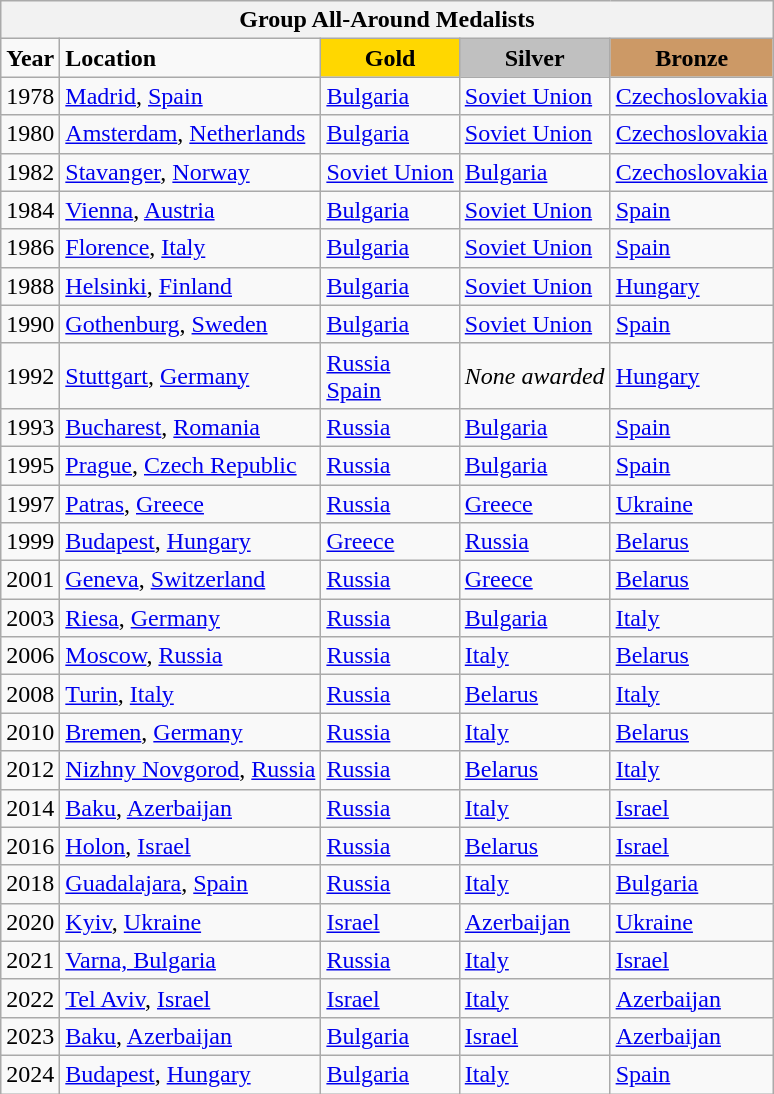<table class="wikitable">
<tr>
<th colspan=5 align="center"><strong>Group All-Around Medalists</strong></th>
</tr>
<tr>
<td><strong>Year</strong></td>
<td><strong>Location</strong></td>
<td style="text-align:center;background-color:gold;"><strong>Gold</strong></td>
<td style="text-align:center;background-color:silver;"><strong>Silver</strong></td>
<td style="text-align:center;background-color:#CC9966;"><strong>Bronze</strong></td>
</tr>
<tr>
<td>1978</td>
<td> <a href='#'>Madrid</a>, <a href='#'>Spain</a></td>
<td> <a href='#'>Bulgaria</a></td>
<td> <a href='#'>Soviet Union</a></td>
<td> <a href='#'>Czechoslovakia</a></td>
</tr>
<tr>
<td>1980</td>
<td> <a href='#'>Amsterdam</a>, <a href='#'>Netherlands</a></td>
<td> <a href='#'>Bulgaria</a></td>
<td> <a href='#'>Soviet Union</a></td>
<td> <a href='#'>Czechoslovakia</a></td>
</tr>
<tr>
<td>1982</td>
<td> <a href='#'>Stavanger</a>, <a href='#'>Norway</a></td>
<td> <a href='#'>Soviet Union</a></td>
<td> <a href='#'>Bulgaria</a></td>
<td> <a href='#'>Czechoslovakia</a></td>
</tr>
<tr>
<td>1984</td>
<td> <a href='#'>Vienna</a>, <a href='#'>Austria</a></td>
<td> <a href='#'>Bulgaria</a></td>
<td> <a href='#'>Soviet Union</a></td>
<td> <a href='#'>Spain</a></td>
</tr>
<tr>
<td>1986</td>
<td> <a href='#'>Florence</a>, <a href='#'>Italy</a></td>
<td> <a href='#'>Bulgaria</a></td>
<td> <a href='#'>Soviet Union</a></td>
<td> <a href='#'>Spain</a></td>
</tr>
<tr>
<td>1988</td>
<td> <a href='#'>Helsinki</a>, <a href='#'>Finland</a></td>
<td> <a href='#'>Bulgaria</a></td>
<td> <a href='#'>Soviet Union</a></td>
<td> <a href='#'>Hungary</a></td>
</tr>
<tr>
<td>1990</td>
<td> <a href='#'>Gothenburg</a>, <a href='#'>Sweden</a></td>
<td> <a href='#'>Bulgaria</a></td>
<td> <a href='#'>Soviet Union</a></td>
<td> <a href='#'>Spain</a></td>
</tr>
<tr>
<td>1992</td>
<td> <a href='#'>Stuttgart</a>, <a href='#'>Germany</a></td>
<td> <a href='#'>Russia</a><br> <a href='#'>Spain</a></td>
<td><em>None awarded</em></td>
<td> <a href='#'>Hungary</a></td>
</tr>
<tr>
<td>1993</td>
<td> <a href='#'>Bucharest</a>, <a href='#'>Romania</a></td>
<td> <a href='#'>Russia</a></td>
<td> <a href='#'>Bulgaria</a></td>
<td> <a href='#'>Spain</a></td>
</tr>
<tr>
<td>1995</td>
<td> <a href='#'>Prague</a>, <a href='#'>Czech Republic</a></td>
<td> <a href='#'>Russia</a></td>
<td> <a href='#'>Bulgaria</a></td>
<td> <a href='#'>Spain</a></td>
</tr>
<tr>
<td>1997</td>
<td> <a href='#'>Patras</a>, <a href='#'>Greece</a></td>
<td> <a href='#'>Russia</a></td>
<td> <a href='#'>Greece</a></td>
<td> <a href='#'>Ukraine</a></td>
</tr>
<tr>
<td>1999</td>
<td> <a href='#'>Budapest</a>, <a href='#'>Hungary</a></td>
<td> <a href='#'>Greece</a></td>
<td> <a href='#'>Russia</a></td>
<td> <a href='#'>Belarus</a></td>
</tr>
<tr>
<td>2001</td>
<td> <a href='#'>Geneva</a>, <a href='#'>Switzerland</a></td>
<td> <a href='#'>Russia</a></td>
<td> <a href='#'>Greece</a></td>
<td> <a href='#'>Belarus</a></td>
</tr>
<tr>
<td>2003</td>
<td> <a href='#'>Riesa</a>, <a href='#'>Germany</a></td>
<td> <a href='#'>Russia</a></td>
<td> <a href='#'>Bulgaria</a></td>
<td> <a href='#'>Italy</a></td>
</tr>
<tr>
<td>2006</td>
<td> <a href='#'>Moscow</a>, <a href='#'>Russia</a></td>
<td> <a href='#'>Russia</a></td>
<td> <a href='#'>Italy</a></td>
<td> <a href='#'>Belarus</a></td>
</tr>
<tr>
<td>2008</td>
<td> <a href='#'>Turin</a>, <a href='#'>Italy</a></td>
<td> <a href='#'>Russia</a></td>
<td> <a href='#'>Belarus</a></td>
<td> <a href='#'>Italy</a></td>
</tr>
<tr>
<td>2010</td>
<td> <a href='#'>Bremen</a>, <a href='#'>Germany</a></td>
<td> <a href='#'>Russia</a></td>
<td> <a href='#'>Italy</a></td>
<td> <a href='#'>Belarus</a></td>
</tr>
<tr>
<td>2012</td>
<td> <a href='#'>Nizhny Novgorod</a>, <a href='#'>Russia</a></td>
<td> <a href='#'>Russia</a></td>
<td> <a href='#'>Belarus</a></td>
<td> <a href='#'>Italy</a></td>
</tr>
<tr>
<td>2014</td>
<td> <a href='#'>Baku</a>, <a href='#'>Azerbaijan</a></td>
<td> <a href='#'>Russia</a></td>
<td> <a href='#'>Italy</a></td>
<td> <a href='#'>Israel</a></td>
</tr>
<tr>
<td>2016</td>
<td> <a href='#'>Holon</a>, <a href='#'>Israel</a></td>
<td> <a href='#'>Russia</a></td>
<td> <a href='#'>Belarus</a></td>
<td> <a href='#'>Israel</a></td>
</tr>
<tr>
<td>2018</td>
<td> <a href='#'>Guadalajara</a>, <a href='#'>Spain</a></td>
<td> <a href='#'>Russia</a></td>
<td> <a href='#'>Italy</a></td>
<td> <a href='#'>Bulgaria</a></td>
</tr>
<tr>
<td>2020</td>
<td> <a href='#'>Kyiv</a>, <a href='#'>Ukraine</a></td>
<td> <a href='#'>Israel</a></td>
<td> <a href='#'>Azerbaijan</a></td>
<td> <a href='#'>Ukraine</a></td>
</tr>
<tr>
<td>2021</td>
<td> <a href='#'>Varna, Bulgaria</a></td>
<td> <a href='#'>Russia</a></td>
<td> <a href='#'>Italy</a></td>
<td> <a href='#'>Israel</a></td>
</tr>
<tr>
<td>2022</td>
<td> <a href='#'>Tel Aviv</a>, <a href='#'>Israel</a></td>
<td> <a href='#'>Israel</a></td>
<td> <a href='#'>Italy</a></td>
<td> <a href='#'>Azerbaijan</a></td>
</tr>
<tr>
<td>2023</td>
<td> <a href='#'>Baku</a>, <a href='#'>Azerbaijan</a></td>
<td> <a href='#'>Bulgaria</a></td>
<td> <a href='#'>Israel</a></td>
<td> <a href='#'>Azerbaijan</a></td>
</tr>
<tr>
<td>2024</td>
<td> <a href='#'>Budapest</a>, <a href='#'>Hungary</a></td>
<td> <a href='#'>Bulgaria</a></td>
<td> <a href='#'>Italy</a></td>
<td> <a href='#'>Spain</a></td>
</tr>
</table>
